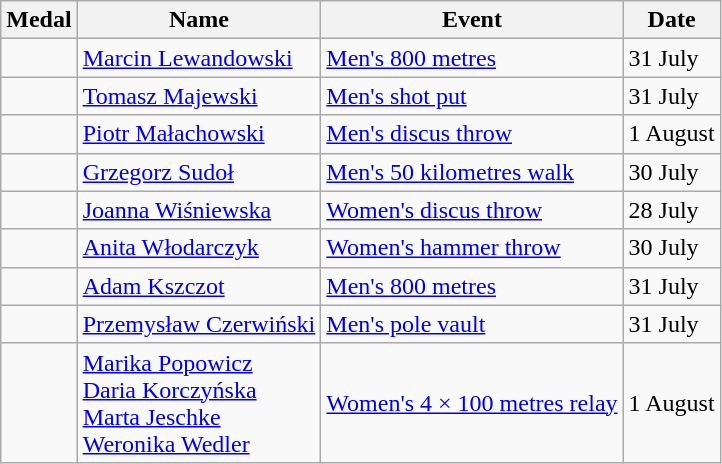<table class="wikitable sortable" style="font-size:100%">
<tr>
<th>Medal</th>
<th>Name</th>
<th>Event</th>
<th>Date</th>
</tr>
<tr>
<td></td>
<td><a href='#'>Marcin Lewandowski</a></td>
<td><a href='#'>Men's 800 metres</a></td>
<td>31 July</td>
</tr>
<tr>
<td></td>
<td><a href='#'>Tomasz Majewski</a></td>
<td><a href='#'>Men's shot put</a></td>
<td>31 July</td>
</tr>
<tr>
<td></td>
<td><a href='#'>Piotr Małachowski</a></td>
<td><a href='#'>Men's discus throw</a></td>
<td>1 August</td>
</tr>
<tr>
<td></td>
<td><a href='#'>Grzegorz Sudoł</a></td>
<td><a href='#'>Men's 50 kilometres walk</a></td>
<td>30 July</td>
</tr>
<tr>
<td></td>
<td><a href='#'>Joanna Wiśniewska</a></td>
<td><a href='#'>Women's discus throw</a></td>
<td>28 July</td>
</tr>
<tr>
<td></td>
<td><a href='#'>Anita Włodarczyk</a></td>
<td><a href='#'>Women's hammer throw</a></td>
<td>30 July</td>
</tr>
<tr>
<td></td>
<td><a href='#'>Adam Kszczot</a></td>
<td><a href='#'>Men's 800 metres</a></td>
<td>31 July</td>
</tr>
<tr>
<td></td>
<td><a href='#'>Przemysław Czerwiński</a></td>
<td><a href='#'>Men's pole vault</a></td>
<td>31 July</td>
</tr>
<tr>
<td></td>
<td><a href='#'>Marika Popowicz</a><br><a href='#'>Daria Korczyńska</a><br><a href='#'>Marta Jeschke</a><br><a href='#'>Weronika Wedler</a></td>
<td><a href='#'>Women's 4 × 100 metres relay</a></td>
<td>1 August</td>
</tr>
</table>
